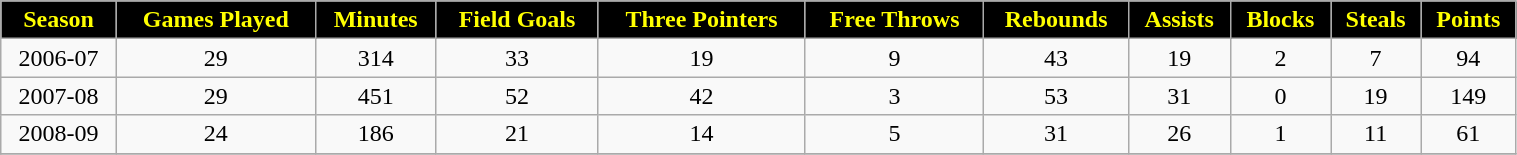<table class="wikitable" width="80%">
<tr align="center"  style="background:black;color:yellow;">
<td><strong>Season</strong></td>
<td><strong>Games Played</strong></td>
<td><strong>Minutes</strong></td>
<td><strong>Field Goals</strong></td>
<td><strong>Three Pointers</strong></td>
<td><strong>Free Throws</strong></td>
<td><strong>Rebounds</strong></td>
<td><strong>Assists</strong></td>
<td><strong>Blocks</strong></td>
<td><strong>Steals</strong></td>
<td><strong>Points</strong></td>
</tr>
<tr align="center" bgcolor="">
<td>2006-07</td>
<td>29</td>
<td>314</td>
<td>33</td>
<td>19</td>
<td>9</td>
<td>43</td>
<td>19</td>
<td>2</td>
<td>7</td>
<td>94</td>
</tr>
<tr align="center" bgcolor="">
<td>2007-08</td>
<td>29</td>
<td>451</td>
<td>52</td>
<td>42</td>
<td>3</td>
<td>53</td>
<td>31</td>
<td>0</td>
<td>19</td>
<td>149</td>
</tr>
<tr align="center" bgcolor="">
<td>2008-09 </td>
<td>24</td>
<td>186</td>
<td>21</td>
<td>14</td>
<td>5</td>
<td>31</td>
<td>26</td>
<td>1</td>
<td>11</td>
<td>61</td>
</tr>
<tr align="center" bgcolor="">
</tr>
</table>
